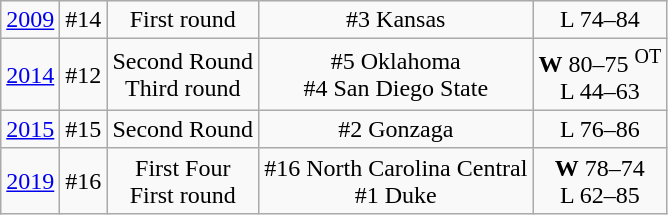<table class="wikitable">
<tr align="center">
<td><a href='#'>2009</a></td>
<td>#14</td>
<td>First round</td>
<td>#3 Kansas</td>
<td>L 74–84</td>
</tr>
<tr align="center">
<td><a href='#'>2014</a></td>
<td>#12</td>
<td>Second Round<br>Third round</td>
<td>#5 Oklahoma<br>#4 San Diego State</td>
<td><strong>W</strong> 80–75 <sup>OT</sup><br>L 44–63</td>
</tr>
<tr align="center">
<td><a href='#'>2015</a></td>
<td>#15</td>
<td>Second Round</td>
<td>#2 Gonzaga</td>
<td>L 76–86</td>
</tr>
<tr align="center">
<td><a href='#'>2019</a></td>
<td>#16</td>
<td>First Four<br>First round</td>
<td>#16 North Carolina Central<br>#1 Duke</td>
<td><strong>W</strong> 78–74<br>L 62–85</td>
</tr>
</table>
